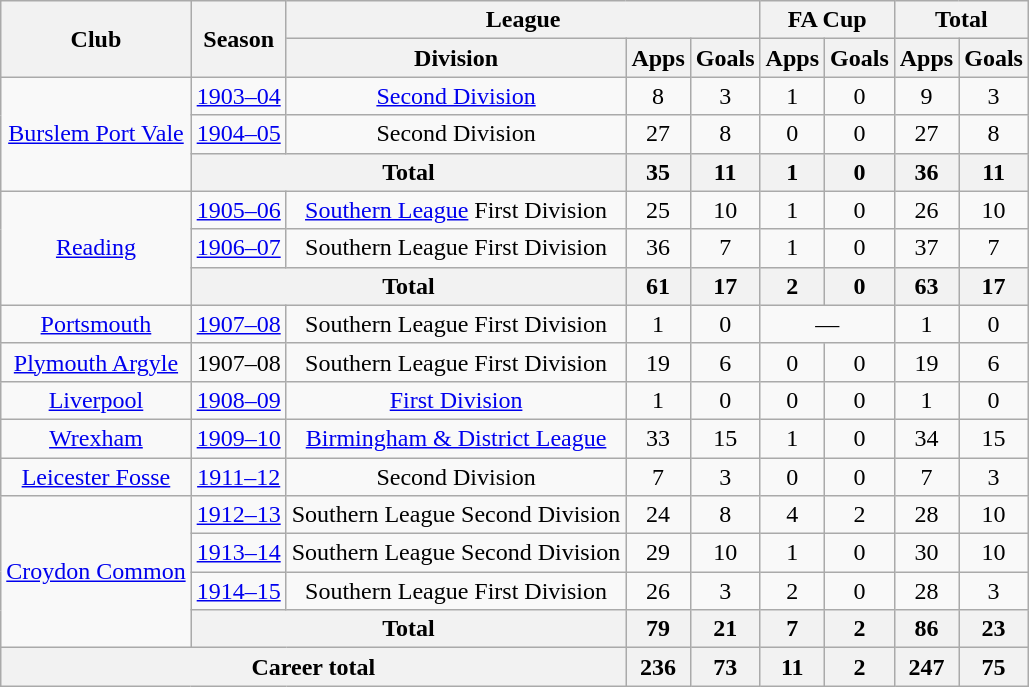<table class="wikitable" style="text-align: center;">
<tr>
<th rowspan="2">Club</th>
<th rowspan="2">Season</th>
<th colspan="3">League</th>
<th colspan="2">FA Cup</th>
<th colspan="2">Total</th>
</tr>
<tr>
<th>Division</th>
<th>Apps</th>
<th>Goals</th>
<th>Apps</th>
<th>Goals</th>
<th>Apps</th>
<th>Goals</th>
</tr>
<tr>
<td rowspan="3"><a href='#'>Burslem Port Vale</a></td>
<td><a href='#'>1903–04</a></td>
<td><a href='#'>Second Division</a></td>
<td>8</td>
<td>3</td>
<td>1</td>
<td>0</td>
<td>9</td>
<td>3</td>
</tr>
<tr>
<td><a href='#'>1904–05</a></td>
<td>Second Division</td>
<td>27</td>
<td>8</td>
<td>0</td>
<td>0</td>
<td>27</td>
<td>8</td>
</tr>
<tr>
<th colspan="2">Total</th>
<th>35</th>
<th>11</th>
<th>1</th>
<th>0</th>
<th>36</th>
<th>11</th>
</tr>
<tr>
<td rowspan="3"><a href='#'>Reading</a></td>
<td><a href='#'>1905–06</a></td>
<td><a href='#'>Southern League</a> First Division</td>
<td>25</td>
<td>10</td>
<td>1</td>
<td>0</td>
<td>26</td>
<td>10</td>
</tr>
<tr>
<td><a href='#'>1906–07</a></td>
<td>Southern League First Division</td>
<td>36</td>
<td>7</td>
<td>1</td>
<td>0</td>
<td>37</td>
<td>7</td>
</tr>
<tr>
<th colspan="2">Total</th>
<th>61</th>
<th>17</th>
<th>2</th>
<th>0</th>
<th>63</th>
<th>17</th>
</tr>
<tr>
<td><a href='#'>Portsmouth</a></td>
<td><a href='#'>1907–08</a></td>
<td>Southern League First Division</td>
<td>1</td>
<td>0</td>
<td colspan="2">—</td>
<td>1</td>
<td>0</td>
</tr>
<tr>
<td><a href='#'>Plymouth Argyle</a></td>
<td>1907–08</td>
<td>Southern League First Division</td>
<td>19</td>
<td>6</td>
<td>0</td>
<td>0</td>
<td>19</td>
<td>6</td>
</tr>
<tr>
<td><a href='#'>Liverpool</a></td>
<td><a href='#'>1908–09</a></td>
<td><a href='#'>First Division</a></td>
<td>1</td>
<td>0</td>
<td>0</td>
<td>0</td>
<td>1</td>
<td>0</td>
</tr>
<tr>
<td><a href='#'>Wrexham</a></td>
<td><a href='#'>1909–10</a></td>
<td><a href='#'>Birmingham & District League</a></td>
<td>33</td>
<td>15</td>
<td>1</td>
<td>0</td>
<td>34</td>
<td>15</td>
</tr>
<tr>
<td><a href='#'>Leicester Fosse</a></td>
<td><a href='#'>1911–12</a></td>
<td>Second Division</td>
<td>7</td>
<td>3</td>
<td>0</td>
<td>0</td>
<td>7</td>
<td>3</td>
</tr>
<tr>
<td rowspan="4"><a href='#'>Croydon Common</a></td>
<td><a href='#'>1912–13</a></td>
<td>Southern League Second Division</td>
<td>24</td>
<td>8</td>
<td>4</td>
<td>2</td>
<td>28</td>
<td>10</td>
</tr>
<tr>
<td><a href='#'>1913–14</a></td>
<td>Southern League Second Division</td>
<td>29</td>
<td>10</td>
<td>1</td>
<td>0</td>
<td>30</td>
<td>10</td>
</tr>
<tr>
<td><a href='#'>1914–15</a></td>
<td>Southern League First Division</td>
<td>26</td>
<td>3</td>
<td>2</td>
<td>0</td>
<td>28</td>
<td>3</td>
</tr>
<tr>
<th colspan="2">Total</th>
<th>79</th>
<th>21</th>
<th>7</th>
<th>2</th>
<th>86</th>
<th>23</th>
</tr>
<tr>
<th colspan="3">Career total</th>
<th>236</th>
<th>73</th>
<th>11</th>
<th>2</th>
<th>247</th>
<th>75</th>
</tr>
</table>
